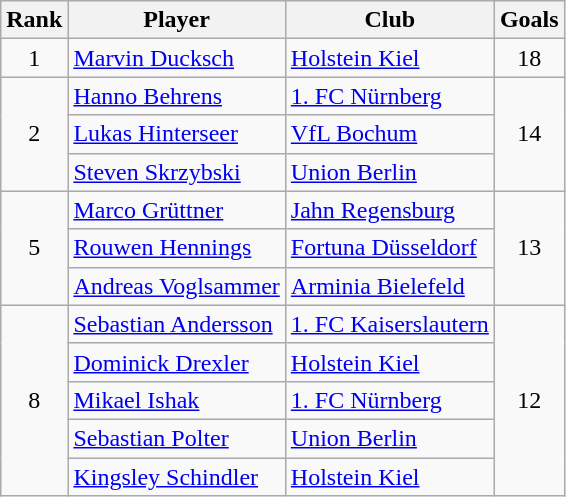<table class="wikitable" style="text-align:center">
<tr>
<th>Rank</th>
<th>Player</th>
<th>Club</th>
<th>Goals</th>
</tr>
<tr>
<td>1</td>
<td align="left"> <a href='#'>Marvin Ducksch</a></td>
<td align="left"><a href='#'>Holstein Kiel</a></td>
<td>18</td>
</tr>
<tr>
<td rowspan=3>2</td>
<td align="left"> <a href='#'>Hanno Behrens</a></td>
<td align="left"><a href='#'>1. FC Nürnberg</a></td>
<td rowspan=3>14</td>
</tr>
<tr>
<td align="left"> <a href='#'>Lukas Hinterseer</a></td>
<td align="left"><a href='#'>VfL Bochum</a></td>
</tr>
<tr>
<td align="left"> <a href='#'>Steven Skrzybski</a></td>
<td align="left"><a href='#'>Union Berlin</a></td>
</tr>
<tr>
<td rowspan=3>5</td>
<td align="left"> <a href='#'>Marco Grüttner</a></td>
<td align="left"><a href='#'>Jahn Regensburg</a></td>
<td rowspan=3>13</td>
</tr>
<tr>
<td align="left"> <a href='#'>Rouwen Hennings</a></td>
<td align="left"><a href='#'>Fortuna Düsseldorf</a></td>
</tr>
<tr>
<td align="left"> <a href='#'>Andreas Voglsammer</a></td>
<td align="left"><a href='#'>Arminia Bielefeld</a></td>
</tr>
<tr>
<td rowspan=5>8</td>
<td align="left"> <a href='#'>Sebastian Andersson</a></td>
<td align="left"><a href='#'>1. FC Kaiserslautern</a></td>
<td rowspan=5>12</td>
</tr>
<tr>
<td align="left"> <a href='#'>Dominick Drexler</a></td>
<td align="left"><a href='#'>Holstein Kiel</a></td>
</tr>
<tr>
<td align="left"> <a href='#'>Mikael Ishak</a></td>
<td align="left"><a href='#'>1. FC Nürnberg</a></td>
</tr>
<tr>
<td align="left"> <a href='#'>Sebastian Polter</a></td>
<td align="left"><a href='#'>Union Berlin</a></td>
</tr>
<tr>
<td align="left"> <a href='#'>Kingsley Schindler</a></td>
<td align="left"><a href='#'>Holstein Kiel</a></td>
</tr>
</table>
